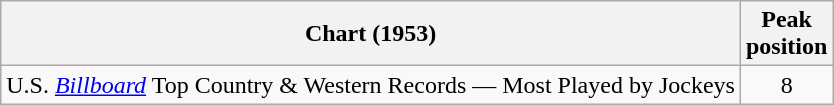<table class="wikitable sortable">
<tr>
<th align="center">Chart (1953)</th>
<th align="center">Peak<br>position</th>
</tr>
<tr>
<td>U.S. <em><a href='#'>Billboard</a></em> Top Country & Western Records — Most Played by Jockeys</td>
<td align="center">8</td>
</tr>
</table>
